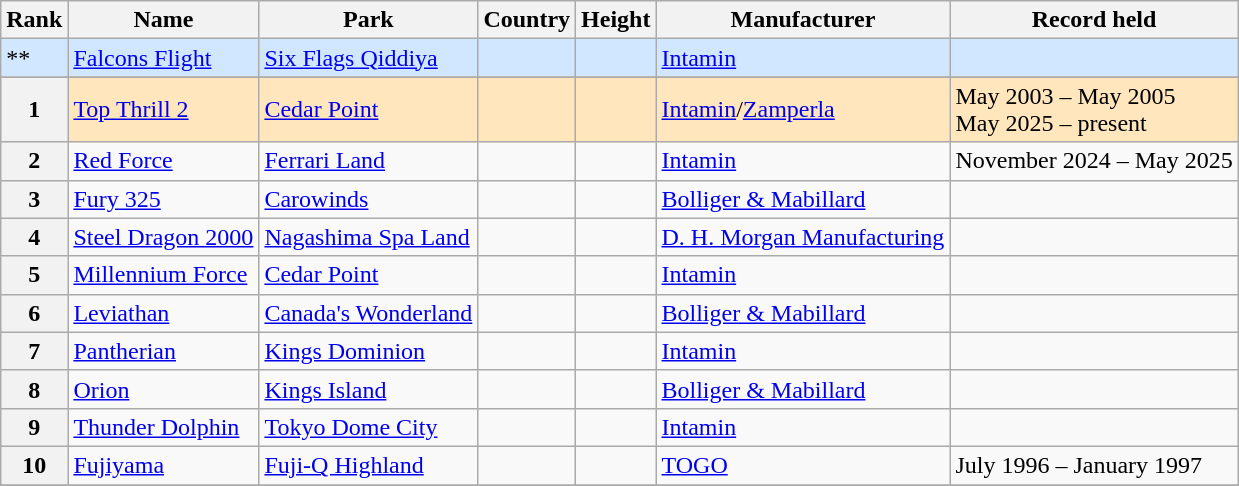<table class="wikitable sortable plainrowheaders">
<tr>
<th data-sort-type="number" scope="col">Rank</th>
<th scope="col">Name</th>
<th scope="col">Park</th>
<th scope="col">Country</th>
<th scope="col">Height</th>
<th scope="col">Manufacturer</th>
<th scope="col">Record held</th>
</tr>
<tr style="background-color: #D0E7FF">
<td>**</td>
<td><a href='#'>Falcons Flight</a></td>
<td><a href='#'>Six Flags Qiddiya</a></td>
<td></td>
<td></td>
<td><a href='#'>Intamin</a></td>
<td></td>
</tr>
<tr>
</tr>
<tr style="background-color: #FFE6BD">
<th>1</th>
<td><a href='#'>Top Thrill 2</a></td>
<td><a href='#'>Cedar Point</a></td>
<td></td>
<td></td>
<td><a href='#'>Intamin</a>/<a href='#'>Zamperla</a></td>
<td data-sort-value="2003–05">May 2003 – May 2005<br>May 2025 – present</td>
</tr>
<tr>
<th>2</th>
<td><a href='#'>Red Force</a></td>
<td><a href='#'>Ferrari Land</a></td>
<td></td>
<td></td>
<td><a href='#'>Intamin</a></td>
<td data-sort-value="2024–11">November 2024 – May 2025</td>
</tr>
<tr>
<th>3</th>
<td><a href='#'>Fury 325</a></td>
<td><a href='#'>Carowinds</a></td>
<td></td>
<td></td>
<td><a href='#'>Bolliger & Mabillard</a></td>
<td></td>
</tr>
<tr>
<th>4</th>
<td><a href='#'>Steel Dragon 2000</a></td>
<td><a href='#'>Nagashima Spa Land</a></td>
<td></td>
<td></td>
<td><a href='#'>D. H. Morgan Manufacturing</a></td>
<td></td>
</tr>
<tr>
<th>5</th>
<td><a href='#'>Millennium Force</a></td>
<td><a href='#'>Cedar Point</a></td>
<td></td>
<td></td>
<td><a href='#'>Intamin</a></td>
<td></td>
</tr>
<tr>
<th>6</th>
<td><a href='#'>Leviathan</a></td>
<td><a href='#'>Canada's Wonderland</a></td>
<td></td>
<td></td>
<td><a href='#'>Bolliger & Mabillard</a></td>
<td></td>
</tr>
<tr>
<th>7</th>
<td><a href='#'>Pantherian</a></td>
<td><a href='#'>Kings Dominion</a></td>
<td></td>
<td></td>
<td><a href='#'>Intamin</a></td>
<td></td>
</tr>
<tr>
<th>8</th>
<td><a href='#'>Orion</a></td>
<td><a href='#'>Kings Island</a></td>
<td></td>
<td></td>
<td><a href='#'>Bolliger & Mabillard</a></td>
<td></td>
</tr>
<tr>
<th>9</th>
<td><a href='#'>Thunder Dolphin</a></td>
<td><a href='#'>Tokyo Dome City</a></td>
<td></td>
<td></td>
<td><a href='#'>Intamin</a></td>
<td></td>
</tr>
<tr>
<th>10</th>
<td><a href='#'>Fujiyama</a></td>
<td><a href='#'>Fuji-Q Highland</a></td>
<td></td>
<td></td>
<td><a href='#'>TOGO</a></td>
<td data-sort-value="1996–07">July 1996 – January 1997</td>
</tr>
<tr>
</tr>
</table>
